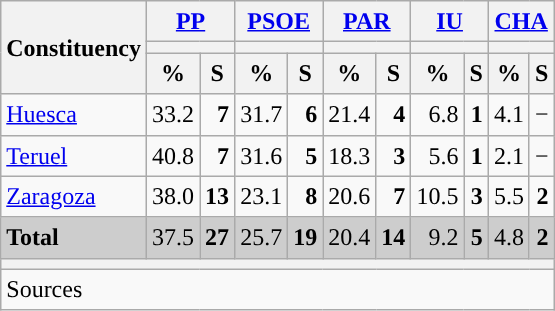<table class="wikitable sortable" style="text-align:right; line-height:20px;">
<tr>
<th rowspan="3">Constituency</th>
<th colspan="2" width="30px" class="unsortable"><a href='#'>PP</a></th>
<th colspan="2" width="30px" class="unsortable"><a href='#'>PSOE</a></th>
<th colspan="2" width="30px" class="unsortable"><a href='#'>PAR</a></th>
<th colspan="2" width="30px" class="unsortable"><a href='#'>IU</a></th>
<th colspan="2" width="30px" class="unsortable"><a href='#'>CHA</a></th>
</tr>
<tr>
<th colspan="2" style="background:"></th>
<th colspan="2" style="background:"></th>
<th colspan="2" style="background:"></th>
<th colspan="2" style="background:"></th>
<th colspan="2" style="background:"></th>
</tr>
<tr>
<th data-sort-type="number">%</th>
<th data-sort-type="number">S</th>
<th data-sort-type="number">%</th>
<th data-sort-type="number">S</th>
<th data-sort-type="number">%</th>
<th data-sort-type="number">S</th>
<th data-sort-type="number">%</th>
<th data-sort-type="number">S</th>
<th data-sort-type="number">%</th>
<th data-sort-type="number">S</th>
</tr>
<tr>
<td align="left"><a href='#'>Huesca</a></td>
<td style="background:">33.2</td>
<td><strong>7</strong></td>
<td>31.7</td>
<td><strong>6</strong></td>
<td>21.4</td>
<td><strong>4</strong></td>
<td>6.8</td>
<td><strong>1</strong></td>
<td>4.1</td>
<td>−</td>
</tr>
<tr>
<td align="left"><a href='#'>Teruel</a></td>
<td style="background:">40.8</td>
<td><strong>7</strong></td>
<td>31.6</td>
<td><strong>5</strong></td>
<td>18.3</td>
<td><strong>3</strong></td>
<td>5.6</td>
<td><strong>1</strong></td>
<td>2.1</td>
<td>−</td>
</tr>
<tr>
<td align="left"><a href='#'>Zaragoza</a></td>
<td style="background:">38.0</td>
<td><strong>13</strong></td>
<td>23.1</td>
<td><strong>8</strong></td>
<td>20.6</td>
<td><strong>7</strong></td>
<td>10.5</td>
<td><strong>3</strong></td>
<td>5.5</td>
<td><strong>2</strong></td>
</tr>
<tr style="background:#CDCDCD;">
<td align="left"><strong>Total</strong></td>
<td style="background:">37.5</td>
<td><strong>27</strong></td>
<td>25.7</td>
<td><strong>19</strong></td>
<td>20.4</td>
<td><strong>14</strong></td>
<td>9.2</td>
<td><strong>5</strong></td>
<td>4.8</td>
<td><strong>2</strong></td>
</tr>
<tr>
<th colspan="11"></th>
</tr>
<tr>
<th style="text-align:left; font-weight:normal; background:#F9F9F9" colspan="11">Sources</th>
</tr>
</table>
